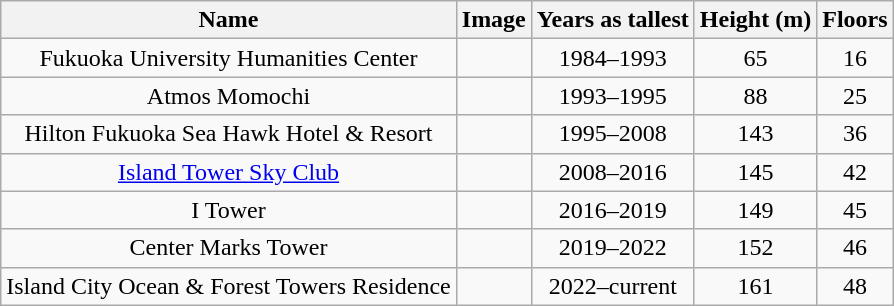<table class="sortable wikitable" style="text-align:center">
<tr>
<th>Name</th>
<th class="unsortable">Image</th>
<th>Years as tallest</th>
<th>Height (m)</th>
<th>Floors</th>
</tr>
<tr>
<td>Fukuoka University Humanities Center</td>
<td></td>
<td>1984–1993</td>
<td>65</td>
<td>16</td>
</tr>
<tr>
<td>Atmos Momochi</td>
<td></td>
<td>1993–1995</td>
<td>88</td>
<td>25</td>
</tr>
<tr>
<td>Hilton Fukuoka Sea Hawk Hotel & Resort</td>
<td></td>
<td>1995–2008</td>
<td>143</td>
<td>36</td>
</tr>
<tr>
<td><a href='#'>Island Tower Sky Club</a></td>
<td></td>
<td>2008–2016</td>
<td>145</td>
<td>42</td>
</tr>
<tr>
<td>I Tower</td>
<td></td>
<td>2016–2019</td>
<td>149</td>
<td>45</td>
</tr>
<tr>
<td>Center Marks Tower</td>
<td></td>
<td>2019–2022</td>
<td>152</td>
<td>46</td>
</tr>
<tr>
<td>Island City Ocean & Forest Towers Residence</td>
<td></td>
<td>2022–current</td>
<td>161</td>
<td>48</td>
</tr>
</table>
